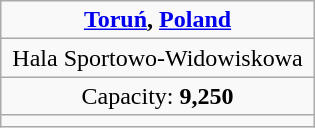<table class=wikitable style=text-align:center width=210>
<tr>
<td><strong> <a href='#'>Toruń</a>, <a href='#'>Poland</a></strong></td>
</tr>
<tr>
<td>Hala Sportowo-Widowiskowa</td>
</tr>
<tr>
<td>Capacity: <strong>9,250</strong></td>
</tr>
<tr>
<td></td>
</tr>
</table>
